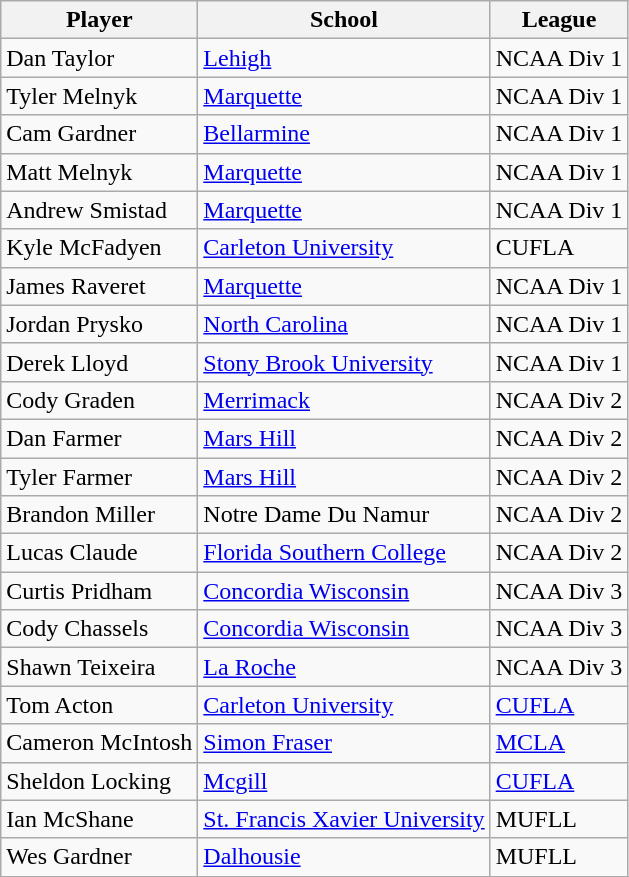<table class="wikitable sortable">
<tr>
<th>Player</th>
<th>School</th>
<th>League</th>
</tr>
<tr>
<td>Dan Taylor</td>
<td><a href='#'>Lehigh</a></td>
<td>NCAA Div 1</td>
</tr>
<tr>
<td>Tyler Melnyk</td>
<td><a href='#'>Marquette</a></td>
<td>NCAA Div 1</td>
</tr>
<tr>
<td>Cam Gardner</td>
<td><a href='#'>Bellarmine</a></td>
<td>NCAA Div 1</td>
</tr>
<tr>
<td>Matt Melnyk</td>
<td><a href='#'>Marquette</a></td>
<td>NCAA Div 1</td>
</tr>
<tr>
<td>Andrew Smistad</td>
<td><a href='#'>Marquette</a></td>
<td>NCAA Div 1</td>
</tr>
<tr>
<td>Kyle McFadyen</td>
<td><a href='#'>Carleton University</a></td>
<td>CUFLA</td>
</tr>
<tr>
<td>James Raveret</td>
<td><a href='#'>Marquette</a></td>
<td>NCAA Div 1</td>
</tr>
<tr>
<td>Jordan Prysko</td>
<td><a href='#'>North Carolina</a></td>
<td>NCAA Div 1</td>
</tr>
<tr>
<td>Derek Lloyd</td>
<td><a href='#'>Stony Brook University</a></td>
<td>NCAA Div 1</td>
</tr>
<tr>
<td>Cody Graden</td>
<td><a href='#'>Merrimack</a></td>
<td>NCAA Div 2</td>
</tr>
<tr>
<td>Dan Farmer</td>
<td><a href='#'>Mars Hill</a></td>
<td>NCAA Div 2</td>
</tr>
<tr>
<td>Tyler Farmer</td>
<td><a href='#'>Mars Hill</a></td>
<td>NCAA Div 2</td>
</tr>
<tr>
<td>Brandon Miller</td>
<td>Notre Dame Du Namur</td>
<td>NCAA Div 2</td>
</tr>
<tr>
<td>Lucas Claude</td>
<td><a href='#'>Florida Southern College</a></td>
<td>NCAA Div 2</td>
</tr>
<tr>
<td>Curtis Pridham</td>
<td><a href='#'>Concordia Wisconsin</a></td>
<td>NCAA Div 3</td>
</tr>
<tr>
<td>Cody Chassels</td>
<td><a href='#'>Concordia Wisconsin</a></td>
<td>NCAA Div 3</td>
</tr>
<tr>
<td>Shawn Teixeira</td>
<td><a href='#'>La Roche</a></td>
<td>NCAA Div 3</td>
</tr>
<tr>
<td>Tom Acton</td>
<td><a href='#'>Carleton University</a></td>
<td><a href='#'>CUFLA</a></td>
</tr>
<tr>
<td>Cameron McIntosh</td>
<td><a href='#'>Simon Fraser</a></td>
<td><a href='#'>MCLA</a></td>
</tr>
<tr>
<td>Sheldon Locking</td>
<td><a href='#'>Mcgill</a></td>
<td><a href='#'>CUFLA</a></td>
</tr>
<tr>
<td>Ian McShane</td>
<td><a href='#'>St. Francis Xavier University</a></td>
<td>MUFLL</td>
</tr>
<tr>
<td>Wes Gardner</td>
<td><a href='#'>Dalhousie</a></td>
<td>MUFLL</td>
</tr>
<tr>
</tr>
</table>
